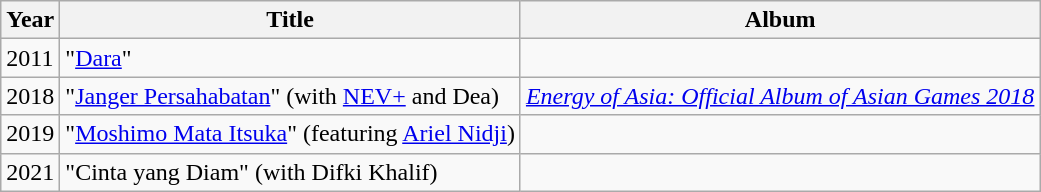<table class="wikitable">
<tr>
<th>Year</th>
<th>Title</th>
<th>Album</th>
</tr>
<tr>
<td>2011</td>
<td>"<a href='#'>Dara</a>"</td>
<td></td>
</tr>
<tr>
<td>2018</td>
<td>"<a href='#'>Janger Persahabatan</a>" (with <a href='#'>NEV+</a> and Dea)</td>
<td align="center"><em><a href='#'>Energy of Asia: Official Album of Asian Games 2018</a></em></td>
</tr>
<tr>
<td>2019</td>
<td>"<a href='#'>Moshimo Mata Itsuka</a>" (featuring <a href='#'>Ariel Nidji</a>)</td>
<td></td>
</tr>
<tr>
<td>2021</td>
<td>"Cinta yang Diam" (with Difki Khalif)</td>
<td></td>
</tr>
</table>
